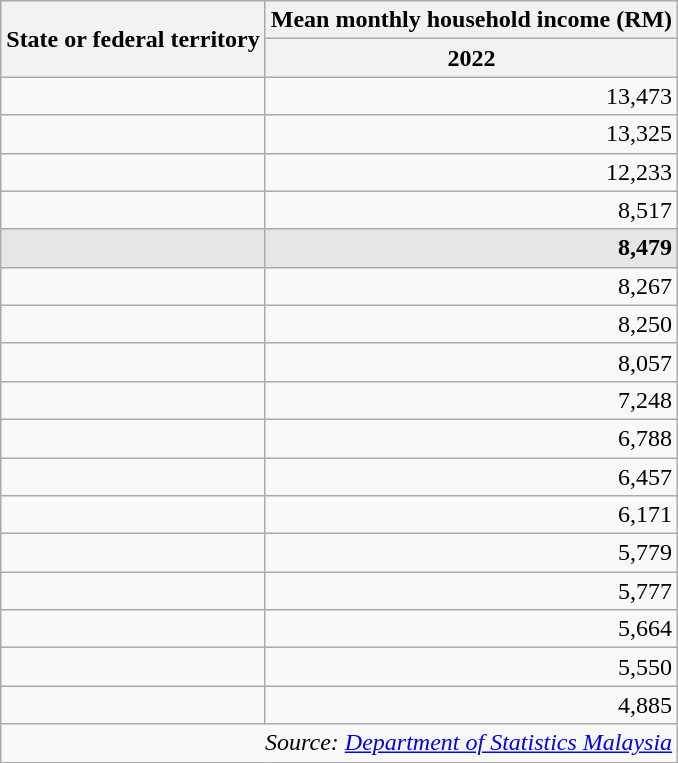<table class="wikitable sortable" style="text-align: right">
<tr>
<th rowspan="2">State or federal territory</th>
<th>Mean monthly household income (RM)</th>
</tr>
<tr>
<th>2022</th>
</tr>
<tr>
<td align="left"></td>
<td>13,473</td>
</tr>
<tr>
<td align="left"></td>
<td>13,325</td>
</tr>
<tr>
<td align="left"></td>
<td>12,233</td>
</tr>
<tr>
<td align="left"></td>
<td>8,517</td>
</tr>
<tr style="background:#e6e6e6">
<td align="left"><strong></strong></td>
<td><strong>8,479</strong></td>
</tr>
<tr>
<td align="left"></td>
<td>8,267</td>
</tr>
<tr>
<td align="left"></td>
<td>8,250</td>
</tr>
<tr>
<td align="left"></td>
<td>8,057</td>
</tr>
<tr>
<td align="left"></td>
<td>7,248</td>
</tr>
<tr>
<td align="left"></td>
<td>6,788</td>
</tr>
<tr>
<td align="left"></td>
<td>6,457</td>
</tr>
<tr>
<td align="left"></td>
<td>6,171</td>
</tr>
<tr>
<td align="left"></td>
<td>5,779</td>
</tr>
<tr>
<td align="left"></td>
<td>5,777</td>
</tr>
<tr>
<td align="left"></td>
<td>5,664</td>
</tr>
<tr>
<td align="left"></td>
<td>5,550</td>
</tr>
<tr>
<td align="left"></td>
<td>4,885</td>
</tr>
<tr>
<td colspan="2" style="text-align:right;"><em>Source: <a href='#'>Department of Statistics Malaysia</a></em></td>
</tr>
</table>
